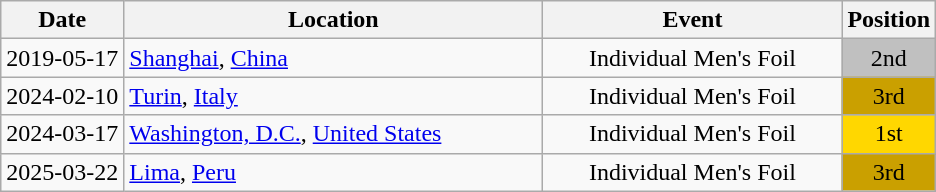<table class="wikitable" style="text-align:center;">
<tr>
<th>Date</th>
<th style="width:17em">Location</th>
<th style="width:12em">Event</th>
<th>Position</th>
</tr>
<tr>
<td>2019-05-17</td>
<td rowspan="1" align="left"> <a href='#'>Shanghai</a>, <a href='#'>China</a></td>
<td>Individual Men's Foil</td>
<td bgcolor="silver">2nd</td>
</tr>
<tr>
<td>2024-02-10</td>
<td rowspan="1" align="left"> <a href='#'>Turin</a>, <a href='#'>Italy</a></td>
<td>Individual Men's Foil</td>
<td bgcolor="caramel">3rd</td>
</tr>
<tr>
<td>2024-03-17</td>
<td rowspan="1" align="left"> <a href='#'>Washington, D.C.</a>, <a href='#'>United States</a></td>
<td>Individual Men's Foil</td>
<td bgcolor="gold">1st</td>
</tr>
<tr>
<td>2025-03-22</td>
<td rowspan="1" align="left"> <a href='#'>Lima</a>, <a href='#'>Peru</a></td>
<td>Individual Men's Foil</td>
<td bgcolor="caramel">3rd</td>
</tr>
</table>
